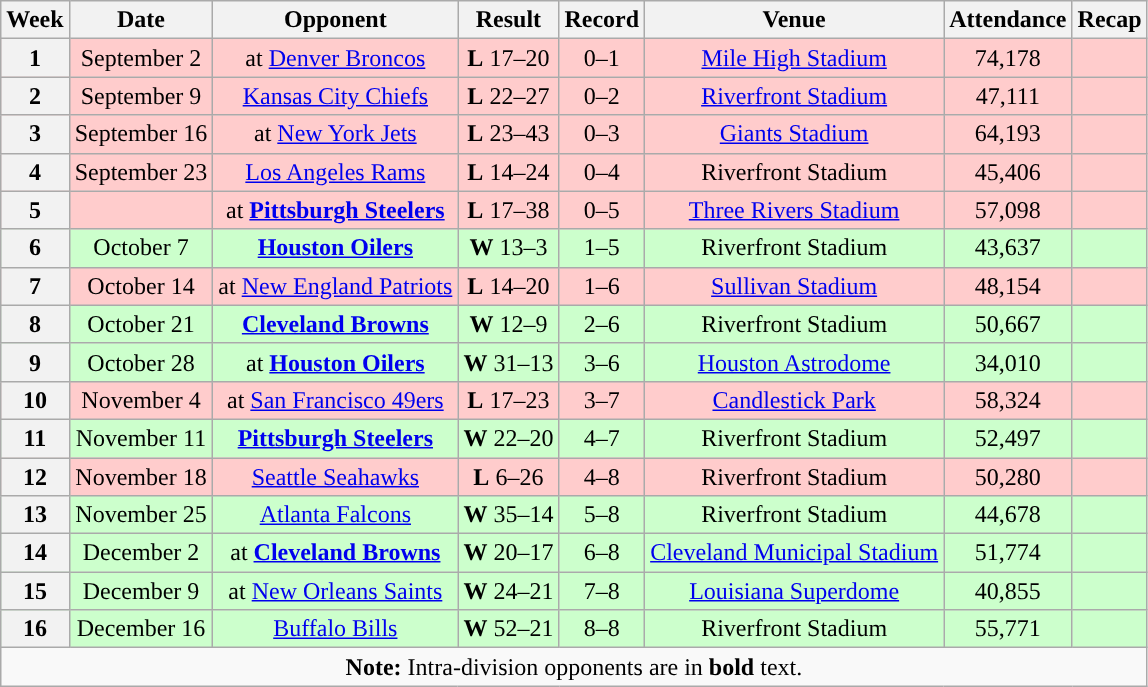<table class="wikitable" style="text-align:center">
<tr>
<th>Week</th>
<th>Date</th>
<th>Opponent</th>
<th>Result</th>
<th>Record</th>
<th>Venue</th>
<th>Attendance</th>
<th>Recap</th>
</tr>
<tr style="background:#fcc">
<th>1</th>
<td>September 2</td>
<td>at <a href='#'>Denver Broncos</a></td>
<td><strong>L</strong> 17–20</td>
<td>0–1</td>
<td><a href='#'>Mile High Stadium</a></td>
<td>74,178</td>
<td></td>
</tr>
<tr style="background:#fcc">
<th>2</th>
<td>September 9</td>
<td><a href='#'>Kansas City Chiefs</a></td>
<td><strong>L</strong> 22–27</td>
<td>0–2</td>
<td><a href='#'>Riverfront Stadium</a></td>
<td>47,111</td>
<td></td>
</tr>
<tr style="background:#fcc">
<th>3</th>
<td>September 16</td>
<td>at <a href='#'>New York Jets</a></td>
<td><strong>L</strong> 23–43</td>
<td>0–3</td>
<td><a href='#'>Giants Stadium</a></td>
<td>64,193</td>
<td></td>
</tr>
<tr style="background: #fcc;">
<th>4</th>
<td>September 23</td>
<td><a href='#'>Los Angeles Rams</a></td>
<td><strong>L</strong> 14–24</td>
<td>0–4</td>
<td>Riverfront Stadium</td>
<td>45,406</td>
<td></td>
</tr>
<tr style="background:#fcc">
<th>5</th>
<td></td>
<td>at <strong><a href='#'>Pittsburgh Steelers</a></strong></td>
<td><strong>L</strong> 17–38</td>
<td>0–5</td>
<td><a href='#'>Three Rivers Stadium</a></td>
<td>57,098</td>
<td></td>
</tr>
<tr style="background:#cfc">
<th>6</th>
<td>October 7</td>
<td><strong><a href='#'>Houston Oilers</a></strong></td>
<td><strong>W</strong> 13–3</td>
<td>1–5</td>
<td>Riverfront Stadium</td>
<td>43,637</td>
<td></td>
</tr>
<tr style="background:#fcc">
<th>7</th>
<td>October 14</td>
<td>at <a href='#'>New England Patriots</a></td>
<td><strong>L</strong> 14–20</td>
<td>1–6</td>
<td><a href='#'>Sullivan Stadium</a></td>
<td>48,154</td>
<td></td>
</tr>
<tr style="background:#cfc">
<th>8</th>
<td>October 21</td>
<td><strong><a href='#'>Cleveland Browns</a></strong></td>
<td><strong>W</strong> 12–9</td>
<td>2–6</td>
<td>Riverfront Stadium</td>
<td>50,667</td>
<td></td>
</tr>
<tr style="background:#cfc">
<th>9</th>
<td>October 28</td>
<td>at <strong><a href='#'>Houston Oilers</a></strong></td>
<td><strong>W</strong> 31–13</td>
<td>3–6</td>
<td><a href='#'>Houston Astrodome</a></td>
<td>34,010</td>
<td></td>
</tr>
<tr style="background:#fcc">
<th>10</th>
<td>November 4</td>
<td>at <a href='#'>San Francisco 49ers</a></td>
<td><strong>L</strong> 17–23</td>
<td>3–7</td>
<td><a href='#'>Candlestick Park</a></td>
<td>58,324</td>
<td></td>
</tr>
<tr style="background:#cfc">
<th>11</th>
<td>November 11</td>
<td><strong><a href='#'>Pittsburgh Steelers</a></strong></td>
<td><strong>W</strong> 22–20</td>
<td>4–7</td>
<td>Riverfront Stadium</td>
<td>52,497</td>
<td></td>
</tr>
<tr style="background:#fcc">
<th>12</th>
<td>November 18</td>
<td><a href='#'>Seattle Seahawks</a></td>
<td><strong>L</strong> 6–26</td>
<td>4–8</td>
<td>Riverfront Stadium</td>
<td>50,280</td>
<td></td>
</tr>
<tr style="background:#cfc">
<th>13</th>
<td>November 25</td>
<td><a href='#'>Atlanta Falcons</a></td>
<td><strong>W</strong> 35–14</td>
<td>5–8</td>
<td>Riverfront Stadium</td>
<td>44,678</td>
<td></td>
</tr>
<tr style="background:#cfc">
<th>14</th>
<td>December 2</td>
<td>at <strong><a href='#'>Cleveland Browns</a></strong></td>
<td><strong>W</strong> 20–17</td>
<td>6–8</td>
<td><a href='#'>Cleveland Municipal Stadium</a></td>
<td>51,774</td>
<td></td>
</tr>
<tr style="background:#cfc">
<th>15</th>
<td>December 9</td>
<td>at <a href='#'>New Orleans Saints</a></td>
<td><strong>W</strong> 24–21</td>
<td>7–8</td>
<td><a href='#'>Louisiana Superdome</a></td>
<td>40,855</td>
<td></td>
</tr>
<tr style="background:#cfc">
<th>16</th>
<td>December 16</td>
<td><a href='#'>Buffalo Bills</a></td>
<td><strong>W</strong> 52–21</td>
<td>8–8</td>
<td>Riverfront Stadium</td>
<td>55,771</td>
<td></td>
</tr>
<tr>
<td colspan="8"><strong>Note:</strong> Intra-division opponents are in <strong>bold</strong> text.</td>
</tr>
</table>
